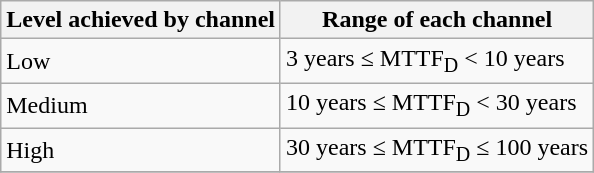<table class="wikitable">
<tr>
<th>Level achieved by channel</th>
<th>Range of each channel</th>
</tr>
<tr>
<td>Low</td>
<td>3 years ≤ MTTF<sub>D</sub> < 10 years</td>
</tr>
<tr>
<td>Medium</td>
<td>10 years ≤ MTTF<sub>D</sub> < 30 years</td>
</tr>
<tr>
<td>High</td>
<td>30 years ≤ MTTF<sub>D</sub> ≤ 100 years</td>
</tr>
<tr>
</tr>
</table>
